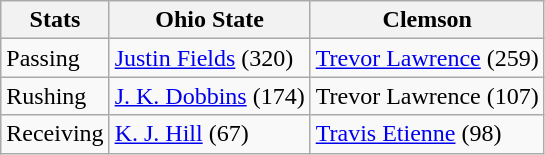<table class="wikitable">
<tr>
<th>Stats</th>
<th>Ohio State</th>
<th>Clemson</th>
</tr>
<tr>
<td>Passing</td>
<td><a href='#'>Justin Fields</a> (320)</td>
<td><a href='#'>Trevor Lawrence</a> (259)</td>
</tr>
<tr>
<td>Rushing</td>
<td><a href='#'>J. K. Dobbins</a> (174)</td>
<td>Trevor Lawrence (107)</td>
</tr>
<tr>
<td>Receiving</td>
<td><a href='#'>K. J. Hill</a> (67)</td>
<td><a href='#'>Travis Etienne</a> (98)</td>
</tr>
</table>
